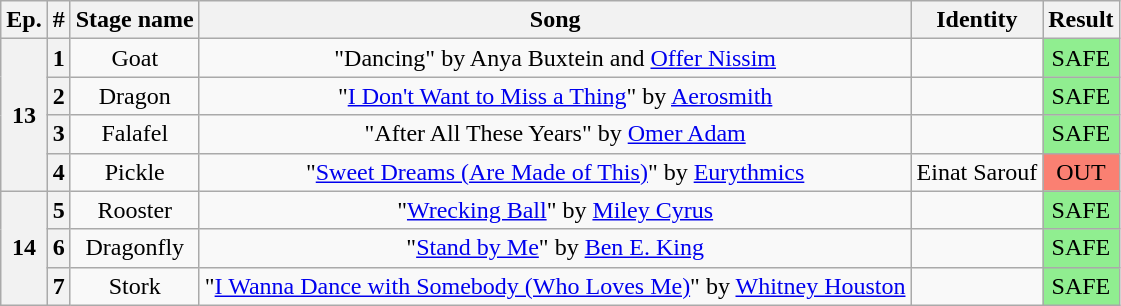<table class="wikitable plainrowheaders" style="text-align: center;">
<tr>
<th>Ep.</th>
<th>#</th>
<th>Stage name</th>
<th>Song</th>
<th>Identity</th>
<th>Result</th>
</tr>
<tr>
<th rowspan="4">13</th>
<th>1</th>
<td>Goat</td>
<td>"Dancing" by Anya Buxtein and <a href='#'>Offer Nissim</a></td>
<td></td>
<td bgcolor="lightgreen">SAFE</td>
</tr>
<tr>
<th>2</th>
<td>Dragon</td>
<td>"<a href='#'>I Don't Want to Miss a Thing</a>" by <a href='#'>Aerosmith</a></td>
<td></td>
<td bgcolor="lightgreen">SAFE</td>
</tr>
<tr>
<th>3</th>
<td>Falafel</td>
<td>"After All These Years" by <a href='#'>Omer Adam</a></td>
<td></td>
<td bgcolor="lightgreen">SAFE</td>
</tr>
<tr>
<th>4</th>
<td>Pickle</td>
<td>"<a href='#'>Sweet Dreams (Are Made of This)</a>" by <a href='#'>Eurythmics</a></td>
<td>Einat Sarouf</td>
<td bgcolor="salmon">OUT</td>
</tr>
<tr>
<th rowspan="3">14</th>
<th>5</th>
<td>Rooster</td>
<td>"<a href='#'>Wrecking Ball</a>" by <a href='#'>Miley Cyrus</a></td>
<td></td>
<td bgcolor="lightgreen">SAFE</td>
</tr>
<tr>
<th>6</th>
<td>Dragonfly</td>
<td>"<a href='#'>Stand by Me</a>" by <a href='#'>Ben E. King</a></td>
<td></td>
<td bgcolor="lightgreen">SAFE</td>
</tr>
<tr>
<th>7</th>
<td>Stork</td>
<td>"<a href='#'>I Wanna Dance with Somebody (Who Loves Me)</a>" by <a href='#'>Whitney Houston</a></td>
<td></td>
<td bgcolor="lightgreen">SAFE</td>
</tr>
</table>
